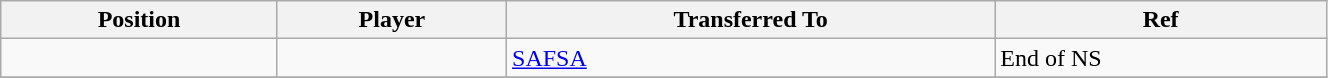<table class="wikitable sortable" style="width:70%; text-align:center; font-size:100%; text-align:left;">
<tr>
<th><strong>Position</strong></th>
<th><strong>Player</strong></th>
<th><strong>Transferred To</strong></th>
<th><strong>Ref</strong></th>
</tr>
<tr>
<td></td>
<td></td>
<td> <a href='#'>SAFSA</a></td>
<td>End of NS </td>
</tr>
<tr>
</tr>
</table>
